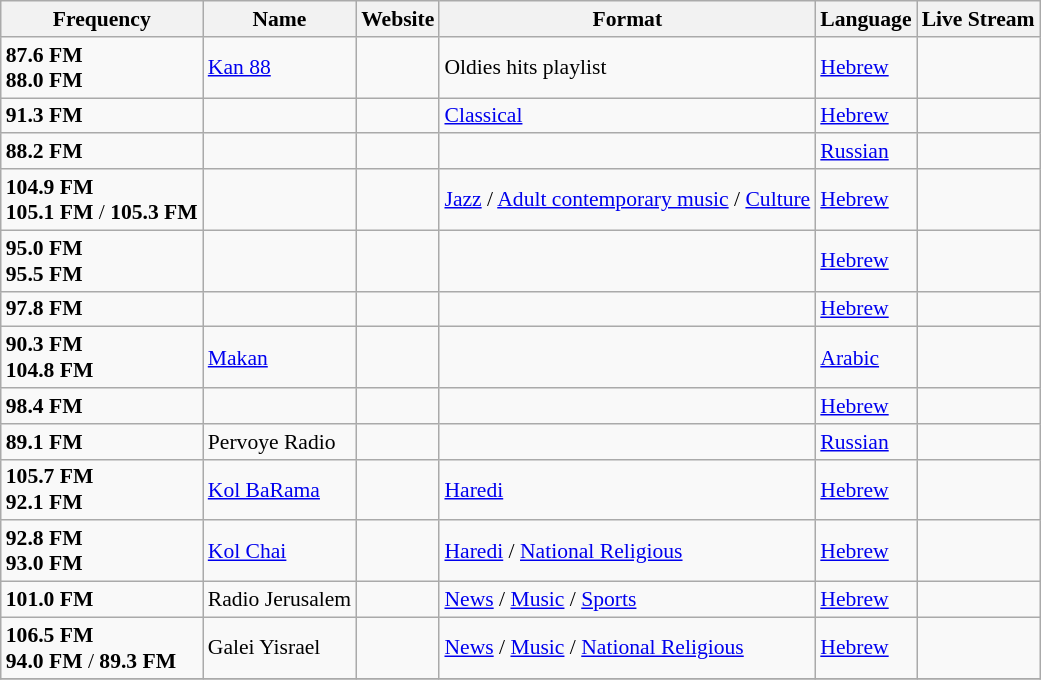<table class="wikitable" style="font-size: 90%;">
<tr>
<th>Frequency</th>
<th>Name</th>
<th>Website</th>
<th>Format</th>
<th>Language</th>
<th>Live Stream</th>
</tr>
<tr>
<td><strong>87.6 FM</strong><br><strong>88.0 FM</strong></td>
<td><a href='#'>Kan 88</a></td>
<td></td>
<td>Oldies hits playlist</td>
<td><a href='#'>Hebrew</a></td>
<td></td>
</tr>
<tr>
<td><strong>91.3 FM</strong></td>
<td></td>
<td></td>
<td><a href='#'>Classical</a></td>
<td><a href='#'>Hebrew</a></td>
<td></td>
</tr>
<tr>
<td><strong>88.2 FM</strong></td>
<td></td>
<td></td>
<td></td>
<td><a href='#'>Russian</a></td>
<td></td>
</tr>
<tr>
<td><strong>104.9 FM</strong><br><strong>105.1 FM</strong> /
<strong>105.3 FM</strong></td>
<td></td>
<td></td>
<td><a href='#'>Jazz</a> / <a href='#'>Adult contemporary music</a> / <a href='#'>Culture</a></td>
<td><a href='#'>Hebrew</a></td>
<td><br></td>
</tr>
<tr>
<td><strong>95.0 FM</strong><br><strong>95.5 FM</strong></td>
<td></td>
<td></td>
<td></td>
<td><a href='#'>Hebrew</a></td>
<td></td>
</tr>
<tr>
<td><strong>97.8 FM</strong></td>
<td></td>
<td></td>
<td></td>
<td><a href='#'>Hebrew</a></td>
<td></td>
</tr>
<tr>
<td><strong>90.3 FM</strong><br><strong>104.8 FM</strong></td>
<td><a href='#'>Makan</a></td>
<td> </td>
<td></td>
<td><a href='#'>Arabic</a></td>
<td> </td>
</tr>
<tr>
<td><strong>98.4 FM</strong></td>
<td></td>
<td></td>
<td></td>
<td><a href='#'>Hebrew</a></td>
<td></td>
</tr>
<tr>
<td><strong>89.1 FM</strong></td>
<td>Pervoye Radio</td>
<td></td>
<td></td>
<td><a href='#'>Russian</a></td>
<td></td>
</tr>
<tr>
<td><strong>105.7 FM</strong><br><strong>92.1 FM</strong></td>
<td><a href='#'>Kol BaRama</a></td>
<td></td>
<td><a href='#'>Haredi</a></td>
<td><a href='#'>Hebrew</a></td>
<td></td>
</tr>
<tr>
<td><strong>92.8 FM</strong><br><strong>93.0 FM</strong></td>
<td><a href='#'>Kol Chai</a></td>
<td></td>
<td><a href='#'>Haredi</a> / <a href='#'>National Religious</a></td>
<td><a href='#'>Hebrew</a></td>
<td></td>
</tr>
<tr>
<td><strong>101.0 FM</strong></td>
<td>Radio Jerusalem</td>
<td></td>
<td><a href='#'>News</a> / <a href='#'>Music</a> / <a href='#'>Sports</a></td>
<td><a href='#'>Hebrew</a></td>
<td> </td>
</tr>
<tr>
<td><strong>106.5 FM</strong><br><strong>94.0 FM</strong> / 
<strong>89.3 FM</strong></td>
<td>Galei Yisrael</td>
<td></td>
<td><a href='#'>News</a> / <a href='#'>Music</a> / <a href='#'>National Religious</a></td>
<td><a href='#'>Hebrew</a></td>
<td> </td>
</tr>
<tr>
</tr>
</table>
